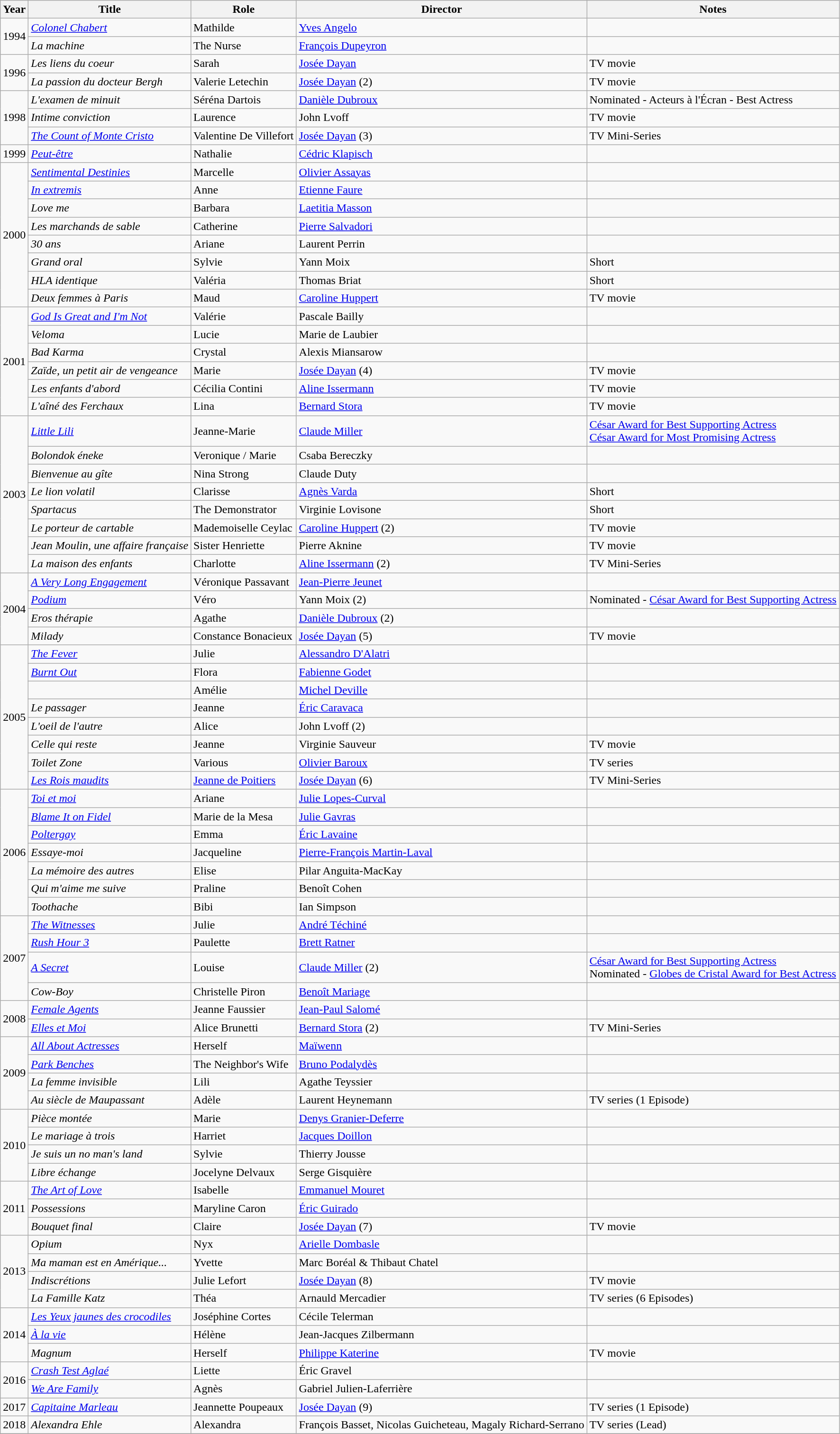<table class="wikitable">
<tr>
<th>Year</th>
<th>Title</th>
<th>Role</th>
<th>Director</th>
<th>Notes</th>
</tr>
<tr>
<td rowspan=2>1994</td>
<td><em><a href='#'>Colonel Chabert</a></em></td>
<td>Mathilde</td>
<td><a href='#'>Yves Angelo</a></td>
<td></td>
</tr>
<tr>
<td><em>La machine</em></td>
<td>The Nurse</td>
<td><a href='#'>François Dupeyron</a></td>
<td></td>
</tr>
<tr>
<td rowspan=2>1996</td>
<td><em>Les liens du coeur</em></td>
<td>Sarah</td>
<td><a href='#'>Josée Dayan</a></td>
<td>TV movie</td>
</tr>
<tr>
<td><em>La passion du docteur Bergh</em></td>
<td>Valerie Letechin</td>
<td><a href='#'>Josée Dayan</a> (2)</td>
<td>TV movie</td>
</tr>
<tr>
<td rowspan=3>1998</td>
<td><em>L'examen de minuit</em></td>
<td>Séréna Dartois</td>
<td><a href='#'>Danièle Dubroux</a></td>
<td>Nominated - Acteurs à l'Écran - Best Actress</td>
</tr>
<tr>
<td><em>Intime conviction</em></td>
<td>Laurence</td>
<td>John Lvoff</td>
<td>TV movie</td>
</tr>
<tr>
<td><em><a href='#'>The Count of Monte Cristo</a></em></td>
<td>Valentine De Villefort</td>
<td><a href='#'>Josée Dayan</a> (3)</td>
<td>TV Mini-Series</td>
</tr>
<tr>
<td rowspan=1>1999</td>
<td><em><a href='#'>Peut-être</a></em></td>
<td>Nathalie</td>
<td><a href='#'>Cédric Klapisch</a></td>
<td></td>
</tr>
<tr>
<td rowspan=8>2000</td>
<td><em><a href='#'>Sentimental Destinies</a></em></td>
<td>Marcelle</td>
<td><a href='#'>Olivier Assayas</a></td>
<td></td>
</tr>
<tr>
<td><em><a href='#'>In extremis</a></em></td>
<td>Anne</td>
<td><a href='#'>Etienne Faure</a></td>
<td></td>
</tr>
<tr>
<td><em>Love me</em></td>
<td>Barbara</td>
<td><a href='#'>Laetitia Masson</a></td>
<td></td>
</tr>
<tr>
<td><em>Les marchands de sable</em></td>
<td>Catherine</td>
<td><a href='#'>Pierre Salvadori</a></td>
<td></td>
</tr>
<tr>
<td><em>30 ans</em></td>
<td>Ariane</td>
<td>Laurent Perrin</td>
<td></td>
</tr>
<tr>
<td><em>Grand oral</em></td>
<td>Sylvie</td>
<td>Yann Moix</td>
<td>Short</td>
</tr>
<tr>
<td><em>HLA identique</em></td>
<td>Valéria</td>
<td>Thomas Briat</td>
<td>Short</td>
</tr>
<tr>
<td><em>Deux femmes à Paris</em></td>
<td>Maud</td>
<td><a href='#'>Caroline Huppert</a></td>
<td>TV movie</td>
</tr>
<tr>
<td rowspan=6>2001</td>
<td><em><a href='#'>God Is Great and I'm Not</a></em></td>
<td>Valérie</td>
<td>Pascale Bailly</td>
<td></td>
</tr>
<tr>
<td><em>Veloma</em></td>
<td>Lucie</td>
<td>Marie de Laubier</td>
<td></td>
</tr>
<tr>
<td><em>Bad Karma</em></td>
<td>Crystal</td>
<td>Alexis Miansarow</td>
<td></td>
</tr>
<tr>
<td><em>Zaïde, un petit air de vengeance</em></td>
<td>Marie</td>
<td><a href='#'>Josée Dayan</a> (4)</td>
<td>TV movie</td>
</tr>
<tr>
<td><em>Les enfants d'abord</em></td>
<td>Cécilia Contini</td>
<td><a href='#'>Aline Issermann</a></td>
<td>TV movie</td>
</tr>
<tr>
<td><em>L'aîné des Ferchaux</em></td>
<td>Lina</td>
<td><a href='#'>Bernard Stora</a></td>
<td>TV movie</td>
</tr>
<tr>
<td rowspan=8>2003</td>
<td><em><a href='#'>Little Lili</a></em></td>
<td>Jeanne-Marie</td>
<td><a href='#'>Claude Miller</a></td>
<td><a href='#'>César Award for Best Supporting Actress</a><br><a href='#'>César Award for Most Promising Actress</a></td>
</tr>
<tr>
<td><em>Bolondok éneke</em></td>
<td>Veronique / Marie</td>
<td>Csaba Bereczky</td>
<td></td>
</tr>
<tr>
<td><em>Bienvenue au gîte</em></td>
<td>Nina Strong</td>
<td>Claude Duty</td>
<td></td>
</tr>
<tr>
<td><em>Le lion volatil</em></td>
<td>Clarisse</td>
<td><a href='#'>Agnès Varda</a></td>
<td>Short</td>
</tr>
<tr>
<td><em>Spartacus</em></td>
<td>The Demonstrator</td>
<td>Virginie Lovisone</td>
<td>Short</td>
</tr>
<tr>
<td><em>Le porteur de cartable</em></td>
<td>Mademoiselle Ceylac</td>
<td><a href='#'>Caroline Huppert</a> (2)</td>
<td>TV movie</td>
</tr>
<tr>
<td><em>Jean Moulin, une affaire française</em></td>
<td>Sister Henriette</td>
<td>Pierre Aknine</td>
<td>TV movie</td>
</tr>
<tr>
<td><em>La maison des enfants</em></td>
<td>Charlotte</td>
<td><a href='#'>Aline Issermann</a> (2)</td>
<td>TV Mini-Series</td>
</tr>
<tr>
<td rowspan=4>2004</td>
<td><em><a href='#'>A Very Long Engagement</a></em></td>
<td>Véronique Passavant</td>
<td><a href='#'>Jean-Pierre Jeunet</a></td>
<td></td>
</tr>
<tr>
<td><em><a href='#'>Podium</a></em></td>
<td>Véro</td>
<td>Yann Moix (2)</td>
<td>Nominated - <a href='#'>César Award for Best Supporting Actress</a></td>
</tr>
<tr>
<td><em>Eros thérapie</em></td>
<td>Agathe</td>
<td><a href='#'>Danièle Dubroux</a> (2)</td>
<td></td>
</tr>
<tr>
<td><em>Milady</em></td>
<td>Constance Bonacieux</td>
<td><a href='#'>Josée Dayan</a> (5)</td>
<td>TV movie</td>
</tr>
<tr>
<td rowspan=8>2005</td>
<td><em><a href='#'>The Fever</a></em></td>
<td>Julie</td>
<td><a href='#'>Alessandro D'Alatri</a></td>
<td></td>
</tr>
<tr>
<td><em><a href='#'>Burnt Out</a></em></td>
<td>Flora</td>
<td><a href='#'>Fabienne Godet</a></td>
<td></td>
</tr>
<tr>
<td><em></em></td>
<td>Amélie</td>
<td><a href='#'>Michel Deville</a></td>
<td></td>
</tr>
<tr>
<td><em>Le passager</em></td>
<td>Jeanne</td>
<td><a href='#'>Éric Caravaca</a></td>
<td></td>
</tr>
<tr>
<td><em>L'oeil de l'autre</em></td>
<td>Alice</td>
<td>John Lvoff (2)</td>
<td></td>
</tr>
<tr>
<td><em>Celle qui reste</em></td>
<td>Jeanne</td>
<td>Virginie Sauveur</td>
<td>TV movie</td>
</tr>
<tr>
<td><em>Toilet Zone</em></td>
<td>Various</td>
<td><a href='#'>Olivier Baroux</a></td>
<td>TV series</td>
</tr>
<tr>
<td><em><a href='#'>Les Rois maudits</a></em></td>
<td><a href='#'>Jeanne de Poitiers</a></td>
<td><a href='#'>Josée Dayan</a> (6)</td>
<td>TV Mini-Series</td>
</tr>
<tr>
<td rowspan=7>2006</td>
<td><em><a href='#'>Toi et moi</a></em></td>
<td>Ariane</td>
<td><a href='#'>Julie Lopes-Curval</a></td>
<td></td>
</tr>
<tr>
<td><em><a href='#'>Blame It on Fidel</a></em></td>
<td>Marie de la Mesa</td>
<td><a href='#'>Julie Gavras</a></td>
<td></td>
</tr>
<tr>
<td><em><a href='#'>Poltergay</a></em></td>
<td>Emma</td>
<td><a href='#'>Éric Lavaine</a></td>
<td></td>
</tr>
<tr>
<td><em>Essaye-moi</em></td>
<td>Jacqueline</td>
<td><a href='#'>Pierre-François Martin-Laval</a></td>
<td></td>
</tr>
<tr>
<td><em>La mémoire des autres</em></td>
<td>Elise</td>
<td>Pilar Anguita-MacKay</td>
<td></td>
</tr>
<tr>
<td><em>Qui m'aime me suive</em></td>
<td>Praline</td>
<td>Benoît Cohen</td>
<td></td>
</tr>
<tr>
<td><em>Toothache</em></td>
<td>Bibi</td>
<td>Ian Simpson</td>
<td></td>
</tr>
<tr>
<td rowspan=4>2007</td>
<td><em><a href='#'>The Witnesses</a></em></td>
<td>Julie</td>
<td><a href='#'>André Téchiné</a></td>
<td></td>
</tr>
<tr>
<td><em><a href='#'>Rush Hour 3</a></em></td>
<td>Paulette</td>
<td><a href='#'>Brett Ratner</a></td>
<td></td>
</tr>
<tr>
<td><em><a href='#'>A Secret</a></em></td>
<td>Louise</td>
<td><a href='#'>Claude Miller</a> (2)</td>
<td><a href='#'>César Award for Best Supporting Actress</a><br>Nominated - <a href='#'>Globes de Cristal Award for Best Actress</a></td>
</tr>
<tr>
<td><em>Cow-Boy</em></td>
<td>Christelle Piron</td>
<td><a href='#'>Benoît Mariage</a></td>
<td></td>
</tr>
<tr>
<td rowspan=2>2008</td>
<td><em><a href='#'>Female Agents</a></em></td>
<td>Jeanne Faussier</td>
<td><a href='#'>Jean-Paul Salomé</a></td>
<td></td>
</tr>
<tr>
<td><em><a href='#'>Elles et Moi</a></em></td>
<td>Alice Brunetti</td>
<td><a href='#'>Bernard Stora</a> (2)</td>
<td>TV Mini-Series</td>
</tr>
<tr>
<td rowspan=4>2009</td>
<td><em><a href='#'>All About Actresses</a></em></td>
<td>Herself</td>
<td><a href='#'>Maïwenn</a></td>
<td></td>
</tr>
<tr>
<td><em><a href='#'>Park Benches</a></em></td>
<td>The Neighbor's Wife</td>
<td><a href='#'>Bruno Podalydès</a></td>
<td></td>
</tr>
<tr>
<td><em>La femme invisible</em></td>
<td>Lili</td>
<td>Agathe Teyssier</td>
<td></td>
</tr>
<tr>
<td><em>Au siècle de Maupassant</em></td>
<td>Adèle</td>
<td>Laurent Heynemann</td>
<td>TV series (1 Episode)</td>
</tr>
<tr>
<td rowspan=4>2010</td>
<td><em>Pièce montée</em></td>
<td>Marie</td>
<td><a href='#'>Denys Granier-Deferre</a></td>
<td></td>
</tr>
<tr>
<td><em>Le mariage à trois</em></td>
<td>Harriet</td>
<td><a href='#'>Jacques Doillon</a></td>
<td></td>
</tr>
<tr>
<td><em>Je suis un no man's land</em></td>
<td>Sylvie</td>
<td>Thierry Jousse</td>
<td></td>
</tr>
<tr>
<td><em>Libre échange</em></td>
<td>Jocelyne Delvaux</td>
<td>Serge Gisquière</td>
<td></td>
</tr>
<tr>
<td rowspan=3>2011</td>
<td><em><a href='#'>The Art of Love</a></em></td>
<td>Isabelle</td>
<td><a href='#'>Emmanuel Mouret</a></td>
<td></td>
</tr>
<tr>
<td><em>Possessions</em></td>
<td>Maryline Caron</td>
<td><a href='#'>Éric Guirado</a></td>
<td></td>
</tr>
<tr>
<td><em>Bouquet final</em></td>
<td>Claire</td>
<td><a href='#'>Josée Dayan</a> (7)</td>
<td>TV movie</td>
</tr>
<tr>
<td rowspan=4>2013</td>
<td><em>Opium</em></td>
<td>Nyx</td>
<td><a href='#'>Arielle Dombasle</a></td>
<td></td>
</tr>
<tr>
<td><em>Ma maman est en Amérique...</em></td>
<td>Yvette</td>
<td>Marc Boréal & Thibaut Chatel</td>
<td></td>
</tr>
<tr>
<td><em>Indiscrétions</em></td>
<td>Julie Lefort</td>
<td><a href='#'>Josée Dayan</a> (8)</td>
<td>TV movie</td>
</tr>
<tr>
<td><em>La Famille Katz</em></td>
<td>Théa</td>
<td>Arnauld Mercadier</td>
<td>TV series (6 Episodes)</td>
</tr>
<tr>
<td rowspan=3>2014</td>
<td><em><a href='#'>Les Yeux jaunes des crocodiles</a></em></td>
<td>Joséphine Cortes</td>
<td>Cécile Telerman</td>
<td></td>
</tr>
<tr>
<td><em><a href='#'>À la vie</a></em></td>
<td>Hélène</td>
<td>Jean-Jacques Zilbermann</td>
<td></td>
</tr>
<tr>
<td><em>Magnum</em></td>
<td>Herself</td>
<td><a href='#'>Philippe Katerine</a></td>
<td>TV movie</td>
</tr>
<tr>
<td rowspan=2>2016</td>
<td><em><a href='#'>Crash Test Aglaé</a></em></td>
<td>Liette</td>
<td>Éric Gravel</td>
<td></td>
</tr>
<tr>
<td><em><a href='#'>We Are Family</a></em></td>
<td>Agnès</td>
<td>Gabriel Julien-Laferrière</td>
<td></td>
</tr>
<tr>
<td rowspan=1>2017</td>
<td><em><a href='#'>Capitaine Marleau</a></em></td>
<td>Jeannette Poupeaux</td>
<td><a href='#'>Josée Dayan</a> (9)</td>
<td>TV series (1 Episode)</td>
</tr>
<tr>
<td rowspan=1>2018</td>
<td><em>Alexandra Ehle</em></td>
<td>Alexandra</td>
<td>François Basset, Nicolas Guicheteau, Magaly Richard-Serrano</td>
<td>TV series (Lead)</td>
</tr>
<tr>
</tr>
</table>
